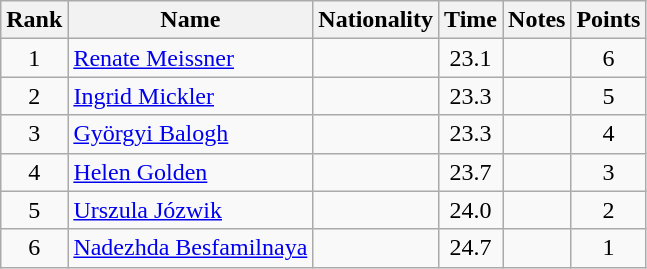<table class="wikitable sortable" style="text-align:center">
<tr>
<th>Rank</th>
<th>Name</th>
<th>Nationality</th>
<th>Time</th>
<th>Notes</th>
<th>Points</th>
</tr>
<tr>
<td>1</td>
<td align=left><a href='#'>Renate Meissner</a></td>
<td align=left></td>
<td>23.1</td>
<td></td>
<td>6</td>
</tr>
<tr>
<td>2</td>
<td align=left><a href='#'>Ingrid Mickler</a></td>
<td align=left></td>
<td>23.3</td>
<td></td>
<td>5</td>
</tr>
<tr>
<td>3</td>
<td align=left><a href='#'>Györgyi Balogh</a></td>
<td align=left></td>
<td>23.3</td>
<td></td>
<td>4</td>
</tr>
<tr>
<td>4</td>
<td align=left><a href='#'>Helen Golden</a></td>
<td align=left></td>
<td>23.7</td>
<td></td>
<td>3</td>
</tr>
<tr>
<td>5</td>
<td align=left><a href='#'>Urszula Józwik</a></td>
<td align=left></td>
<td>24.0</td>
<td></td>
<td>2</td>
</tr>
<tr>
<td>6</td>
<td align=left><a href='#'>Nadezhda Besfamilnaya</a></td>
<td align=left></td>
<td>24.7</td>
<td></td>
<td>1</td>
</tr>
</table>
